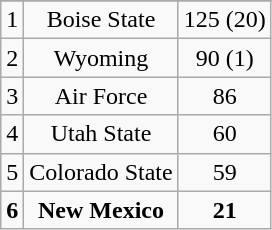<table class="wikitable" style="display: inline-table;">
<tr align="center">
</tr>
<tr align="center">
<td>1</td>
<td>Boise State</td>
<td>125 (20)</td>
</tr>
<tr align="center">
<td>2</td>
<td>Wyoming</td>
<td>90 (1)</td>
</tr>
<tr align="center">
<td>3</td>
<td>Air Force</td>
<td>86</td>
</tr>
<tr align="center">
<td>4</td>
<td>Utah State</td>
<td>60</td>
</tr>
<tr align="center">
<td>5</td>
<td>Colorado State</td>
<td>59</td>
</tr>
<tr align="center">
<td><strong>6</strong></td>
<td><strong>New Mexico</strong></td>
<td><strong>21</strong></td>
</tr>
</table>
